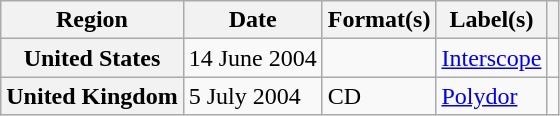<table class="wikitable plainrowheaders">
<tr>
<th scope="col">Region</th>
<th scope="col">Date</th>
<th scope="col">Format(s)</th>
<th scope="col">Label(s)</th>
<th scope="col"></th>
</tr>
<tr>
<th scope="row">United States</th>
<td>14 June 2004</td>
<td></td>
<td><a href='#'>Interscope</a></td>
<td align="center"></td>
</tr>
<tr>
<th scope="row">United Kingdom</th>
<td>5 July 2004</td>
<td>CD</td>
<td><a href='#'>Polydor</a></td>
<td align="center"></td>
</tr>
</table>
